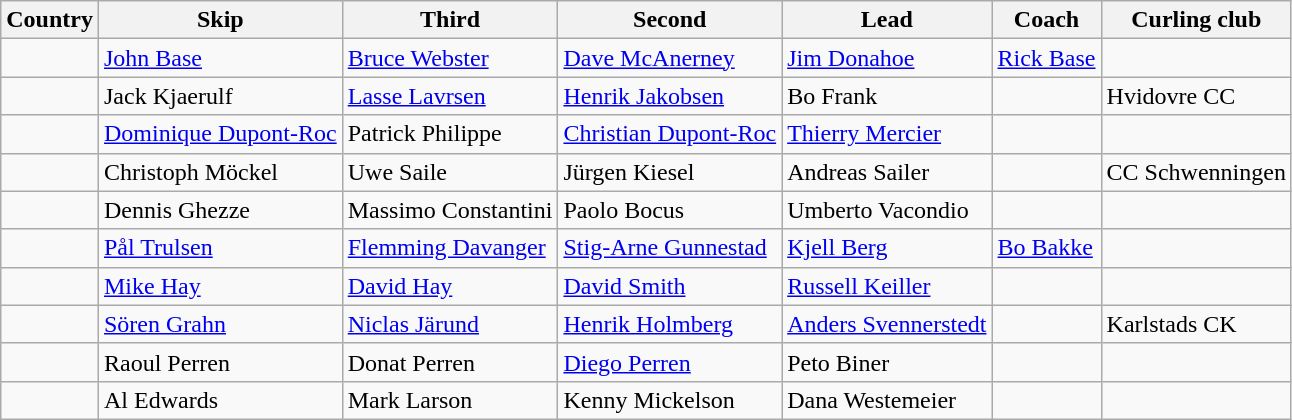<table class=wikitable>
<tr>
<th>Country</th>
<th>Skip</th>
<th>Third</th>
<th>Second</th>
<th>Lead</th>
<th>Coach</th>
<th>Curling club</th>
</tr>
<tr>
<td></td>
<td><a href='#'>John Base</a></td>
<td><a href='#'>Bruce Webster</a></td>
<td><a href='#'>Dave McAnerney</a></td>
<td><a href='#'>Jim Donahoe</a></td>
<td><a href='#'>Rick Base</a></td>
<td></td>
</tr>
<tr>
<td></td>
<td>Jack Kjaerulf</td>
<td><a href='#'>Lasse Lavrsen</a></td>
<td><a href='#'>Henrik Jakobsen</a></td>
<td>Bo Frank</td>
<td></td>
<td>Hvidovre CC</td>
</tr>
<tr>
<td></td>
<td><a href='#'>Dominique Dupont-Roc</a></td>
<td>Patrick Philippe</td>
<td><a href='#'>Christian Dupont-Roc</a></td>
<td><a href='#'>Thierry Mercier</a></td>
<td></td>
<td></td>
</tr>
<tr>
<td></td>
<td>Christoph Möckel</td>
<td>Uwe Saile</td>
<td>Jürgen Kiesel</td>
<td>Andreas Sailer</td>
<td></td>
<td>CC Schwenningen</td>
</tr>
<tr>
<td></td>
<td>Dennis Ghezze</td>
<td>Massimo Constantini</td>
<td>Paolo Bocus</td>
<td>Umberto Vacondio</td>
<td></td>
<td></td>
</tr>
<tr>
<td></td>
<td><a href='#'>Pål Trulsen</a></td>
<td><a href='#'>Flemming Davanger</a></td>
<td><a href='#'>Stig-Arne Gunnestad</a></td>
<td><a href='#'>Kjell Berg</a></td>
<td><a href='#'>Bo Bakke</a></td>
<td></td>
</tr>
<tr>
<td></td>
<td><a href='#'>Mike Hay</a></td>
<td><a href='#'>David Hay</a></td>
<td><a href='#'>David Smith</a></td>
<td><a href='#'>Russell Keiller</a></td>
<td></td>
<td></td>
</tr>
<tr>
<td></td>
<td><a href='#'>Sören Grahn</a></td>
<td><a href='#'>Niclas Järund</a></td>
<td><a href='#'>Henrik Holmberg</a></td>
<td><a href='#'>Anders Svennerstedt</a></td>
<td></td>
<td>Karlstads CK</td>
</tr>
<tr>
<td></td>
<td>Raoul Perren</td>
<td>Donat Perren</td>
<td><a href='#'>Diego Perren</a></td>
<td>Peto Biner</td>
<td></td>
<td></td>
</tr>
<tr>
<td></td>
<td>Al Edwards</td>
<td>Mark Larson</td>
<td>Kenny Mickelson</td>
<td>Dana Westemeier</td>
<td></td>
<td></td>
</tr>
</table>
